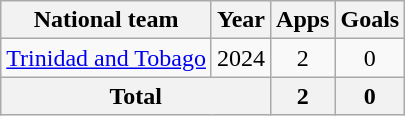<table class="wikitable" style="text-align: center;">
<tr>
<th>National team</th>
<th>Year</th>
<th>Apps</th>
<th>Goals</th>
</tr>
<tr>
<td><a href='#'>Trinidad and Tobago</a></td>
<td>2024</td>
<td>2</td>
<td>0</td>
</tr>
<tr>
<th colspan="2">Total</th>
<th>2</th>
<th>0</th>
</tr>
</table>
